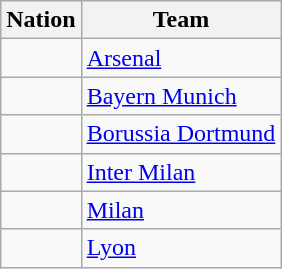<table class="wikitable">
<tr>
<th>Nation</th>
<th>Team</th>
</tr>
<tr>
<td></td>
<td><a href='#'>Arsenal</a></td>
</tr>
<tr>
<td></td>
<td><a href='#'>Bayern Munich</a></td>
</tr>
<tr>
<td></td>
<td><a href='#'>Borussia Dortmund</a></td>
</tr>
<tr>
<td></td>
<td><a href='#'>Inter Milan</a></td>
</tr>
<tr>
<td></td>
<td><a href='#'>Milan</a></td>
</tr>
<tr>
<td></td>
<td><a href='#'>Lyon</a></td>
</tr>
</table>
